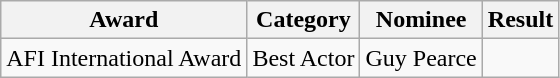<table class="wikitable sortable">
<tr>
<th>Award</th>
<th>Category</th>
<th>Nominee</th>
<th>Result</th>
</tr>
<tr>
<td rowspan="2">AFI International Award</td>
<td>Best Actor</td>
<td>Guy Pearce</td>
<td></td>
</tr>
</table>
